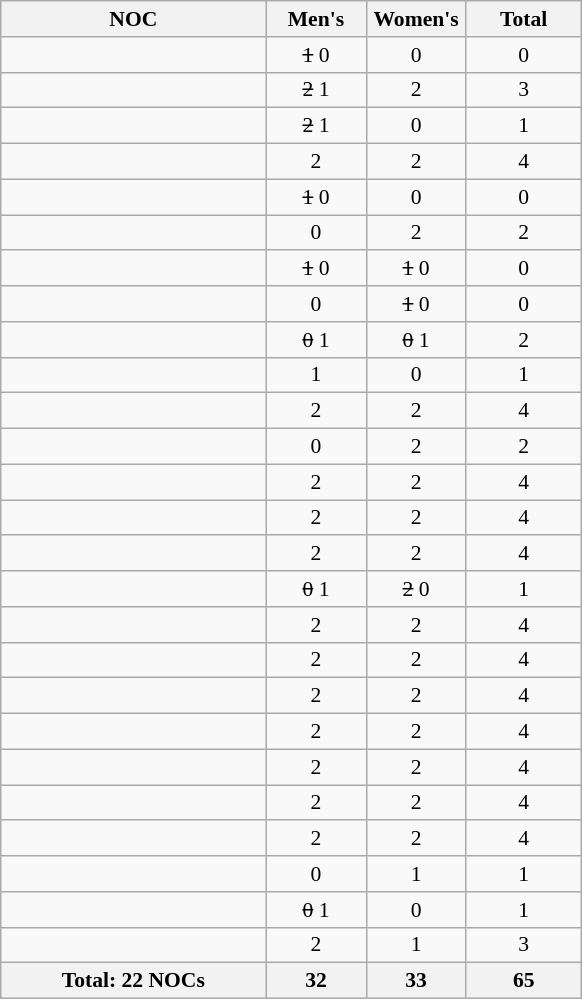<table class="wikitable" style="text-align:center; font-size:90%">
<tr>
<th width=170 align=left>NOC</th>
<th width=60>Men's</th>
<th width=60>Women's</th>
<th width=70>Total</th>
</tr>
<tr>
<td align=left><s></s></td>
<td><s>1</s> 0</td>
<td>0</td>
<td>0</td>
</tr>
<tr>
<td align=left></td>
<td><s>2</s> 1</td>
<td>2</td>
<td>3</td>
</tr>
<tr>
<td align=left></td>
<td><s>2</s> 1</td>
<td>0</td>
<td>1</td>
</tr>
<tr>
<td align=left></td>
<td>2</td>
<td>2</td>
<td>4</td>
</tr>
<tr>
<td align=left><s></s></td>
<td><s>1</s> 0</td>
<td>0</td>
<td>0</td>
</tr>
<tr>
<td align=left></td>
<td>0</td>
<td>2</td>
<td>2</td>
</tr>
<tr>
<td align=left><s></s></td>
<td><s>1</s> 0</td>
<td><s>1</s> 0</td>
<td>0</td>
</tr>
<tr>
<td align=left><s></s></td>
<td>0</td>
<td><s>1</s> 0</td>
<td>0</td>
</tr>
<tr>
<td align=left></td>
<td><s>0</s> 1</td>
<td><s>0</s> 1</td>
<td>2</td>
</tr>
<tr>
<td align=left></td>
<td>1</td>
<td>0</td>
<td>1</td>
</tr>
<tr>
<td align=left></td>
<td>2</td>
<td>2</td>
<td>4</td>
</tr>
<tr>
<td align=left></td>
<td>0</td>
<td>2</td>
<td>2</td>
</tr>
<tr>
<td align=left></td>
<td>2</td>
<td>2</td>
<td>4</td>
</tr>
<tr>
<td align=left></td>
<td>2</td>
<td>2</td>
<td>4</td>
</tr>
<tr>
<td align=left></td>
<td>2</td>
<td>2</td>
<td>4</td>
</tr>
<tr>
<td align=left></td>
<td><s>0</s> 1</td>
<td><s>2</s> 0</td>
<td>1</td>
</tr>
<tr>
<td align=left></td>
<td>2</td>
<td>2</td>
<td>4</td>
</tr>
<tr>
<td align=left></td>
<td>2</td>
<td>2</td>
<td>4</td>
</tr>
<tr>
<td align=left></td>
<td>2</td>
<td>2</td>
<td>4</td>
</tr>
<tr>
<td align=left></td>
<td>2</td>
<td>2</td>
<td>4</td>
</tr>
<tr>
<td align=left></td>
<td>2</td>
<td>2</td>
<td>4</td>
</tr>
<tr>
<td align=left></td>
<td>2</td>
<td>2</td>
<td>4</td>
</tr>
<tr>
<td align=left></td>
<td>2</td>
<td>2</td>
<td>4</td>
</tr>
<tr>
<td align=left></td>
<td>0</td>
<td>1</td>
<td>1</td>
</tr>
<tr>
<td align=left></td>
<td><s>0</s> 1</td>
<td>0</td>
<td>1</td>
</tr>
<tr>
<td align=left></td>
<td>2</td>
<td>1</td>
<td>3</td>
</tr>
<tr>
<th>Total: 22 NOCs</th>
<th>32</th>
<th>33</th>
<th>65</th>
</tr>
</table>
